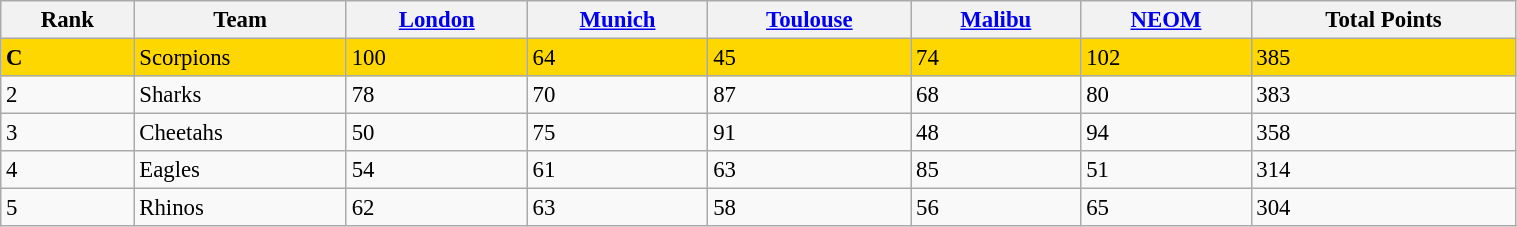<table class="wikitable" style="text-align:left; font-size:95%; width:80%">
<tr>
<th>Rank</th>
<th>Team</th>
<th><a href='#'>London</a></th>
<th><a href='#'>Munich</a></th>
<th><a href='#'>Toulouse</a></th>
<th><a href='#'>Malibu</a></th>
<th><a href='#'>NEOM</a></th>
<th>Total Points</th>
</tr>
<tr>
<td style="background:#FFD700"><strong>C</strong></td>
<td style="text-align:left; background:#FFD700">Scorpions</td>
<td style="background:#FFD700">100</td>
<td style="background:#FFD700">64</td>
<td style="background:#FFD700">45</td>
<td style="background:#FFD700">74</td>
<td style="background:#FFD700">102</td>
<td style="background:#FFD700">385</td>
</tr>
<tr>
<td>2</td>
<td style="text-align:left">Sharks</td>
<td>78</td>
<td>70</td>
<td>87</td>
<td>68</td>
<td>80</td>
<td>383</td>
</tr>
<tr>
<td>3</td>
<td style="text-align:left">Cheetahs</td>
<td>50</td>
<td>75</td>
<td>91</td>
<td>48</td>
<td>94</td>
<td>358</td>
</tr>
<tr>
<td>4</td>
<td style="text-align:left">Eagles</td>
<td>54</td>
<td>61</td>
<td>63</td>
<td>85</td>
<td>51</td>
<td>314</td>
</tr>
<tr>
<td>5</td>
<td style="text-align:left">Rhinos</td>
<td>62</td>
<td>63</td>
<td>58</td>
<td>56</td>
<td>65</td>
<td>304</td>
</tr>
</table>
